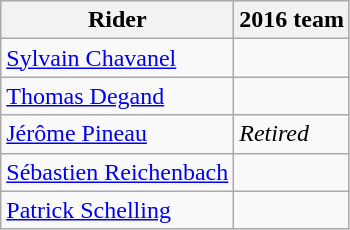<table class="wikitable">
<tr>
<th>Rider</th>
<th>2016 team</th>
</tr>
<tr>
<td><a href='#'>Sylvain Chavanel</a></td>
<td></td>
</tr>
<tr>
<td><a href='#'>Thomas Degand</a></td>
<td></td>
</tr>
<tr>
<td><a href='#'>Jérôme Pineau</a></td>
<td><em>Retired</em></td>
</tr>
<tr>
<td><a href='#'>Sébastien Reichenbach</a></td>
<td></td>
</tr>
<tr>
<td><a href='#'>Patrick Schelling</a></td>
<td></td>
</tr>
</table>
